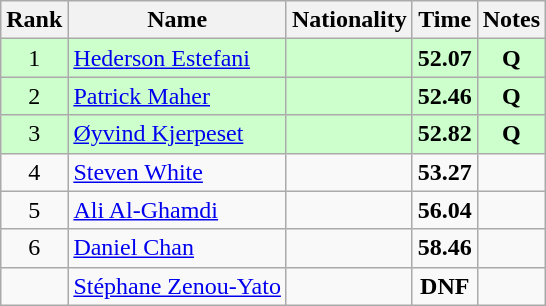<table class="wikitable sortable" style="text-align:center">
<tr>
<th>Rank</th>
<th>Name</th>
<th>Nationality</th>
<th>Time</th>
<th>Notes</th>
</tr>
<tr bgcolor=ccffcc>
<td>1</td>
<td align=left><a href='#'>Hederson Estefani</a></td>
<td align=left></td>
<td><strong>52.07</strong></td>
<td><strong>Q</strong></td>
</tr>
<tr bgcolor=ccffcc>
<td>2</td>
<td align=left><a href='#'>Patrick Maher</a></td>
<td align=left></td>
<td><strong>52.46</strong></td>
<td><strong>Q</strong></td>
</tr>
<tr bgcolor=ccffcc>
<td>3</td>
<td align=left><a href='#'>Øyvind Kjerpeset</a></td>
<td align=left></td>
<td><strong>52.82</strong></td>
<td><strong>Q</strong></td>
</tr>
<tr>
<td>4</td>
<td align=left><a href='#'>Steven White</a></td>
<td align=left></td>
<td><strong>53.27</strong></td>
<td></td>
</tr>
<tr>
<td>5</td>
<td align=left><a href='#'>Ali Al-Ghamdi</a></td>
<td align=left></td>
<td><strong>56.04</strong></td>
<td></td>
</tr>
<tr>
<td>6</td>
<td align=left><a href='#'>Daniel Chan</a></td>
<td align=left></td>
<td><strong>58.46</strong></td>
<td></td>
</tr>
<tr>
<td></td>
<td align=left><a href='#'>Stéphane Zenou-Yato</a></td>
<td align=left></td>
<td><strong>DNF</strong></td>
<td></td>
</tr>
</table>
